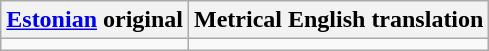<table class="wikitable">
<tr>
<th><a href='#'>Estonian</a> original</th>
<th>Metrical English translation</th>
</tr>
<tr style="vertical-align:top; white-space:nowrap;">
<td></td>
<td></td>
</tr>
</table>
